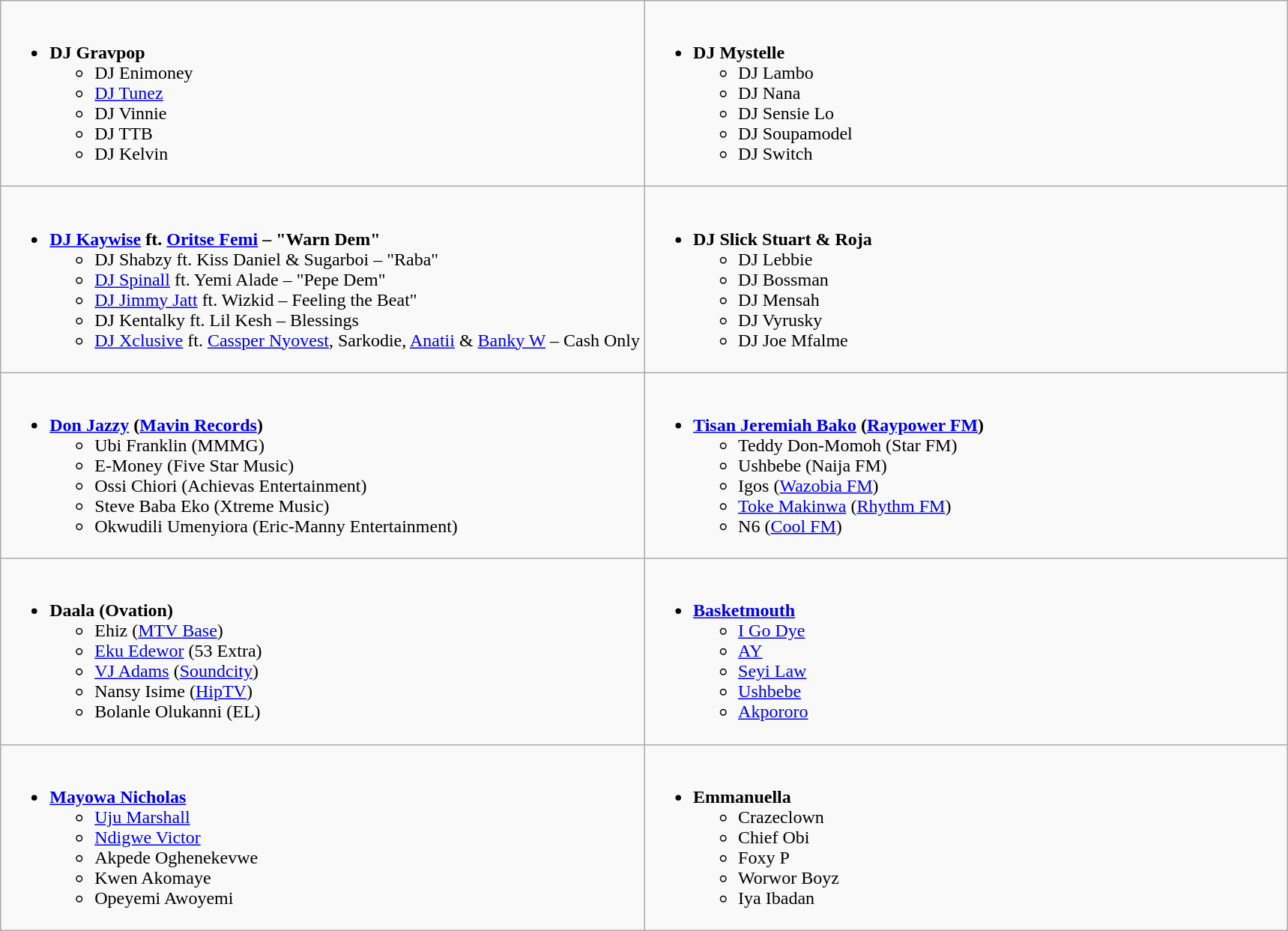<table class="wikitable">
<tr>
<td valign="top" width="50%"><br><ul><li><strong>DJ Gravpop</strong><ul><li>DJ Enimoney</li><li><a href='#'>DJ Tunez</a></li><li>DJ Vinnie</li><li>DJ TTB</li><li>DJ Kelvin</li></ul></li></ul></td>
<td valign="top" width="50%"><br><ul><li><strong>DJ Mystelle</strong><ul><li>DJ Lambo</li><li>DJ Nana</li><li>DJ Sensie Lo</li><li>DJ Soupamodel</li><li>DJ Switch</li></ul></li></ul></td>
</tr>
<tr>
<td valign="top" width="50%"><br><ul><li><strong><a href='#'>DJ Kaywise</a> ft. <a href='#'>Oritse Femi</a> – "Warn Dem"</strong><ul><li>DJ Shabzy ft. Kiss Daniel & Sugarboi – "Raba"</li><li><a href='#'>DJ Spinall</a> ft. Yemi Alade – "Pepe Dem"</li><li><a href='#'>DJ Jimmy Jatt</a> ft. Wizkid – Feeling the Beat"</li><li>DJ Kentalky ft. Lil Kesh – Blessings</li><li><a href='#'>DJ Xclusive</a> ft. <a href='#'>Cassper Nyovest</a>, Sarkodie, <a href='#'>Anatii</a> & <a href='#'>Banky W</a> – Cash Only</li></ul></li></ul></td>
<td valign="top" width="50%"><br><ul><li><strong>DJ Slick Stuart & Roja</strong><ul><li>DJ Lebbie</li><li>DJ Bossman</li><li>DJ Mensah</li><li>DJ Vyrusky</li><li>DJ Joe Mfalme</li></ul></li></ul></td>
</tr>
<tr>
<td valign="top" width="50%"><br><ul><li><strong><a href='#'>Don Jazzy</a> (<a href='#'>Mavin Records</a>)</strong><ul><li>Ubi Franklin (MMMG)</li><li>E-Money (Five Star Music)</li><li>Ossi Chiori (Achievas Entertainment)</li><li>Steve Baba Eko (Xtreme Music)</li><li>Okwudili Umenyiora (Eric-Manny Entertainment)</li></ul></li></ul></td>
<td valign="top" width="50%"><br><ul><li><strong><a href='#'>Tisan Jeremiah Bako</a> (<a href='#'>Raypower FM</a>)</strong><ul><li>Teddy Don-Momoh (Star FM)</li><li>Ushbebe (Naija FM)</li><li>Igos (<a href='#'>Wazobia FM</a>)</li><li><a href='#'>Toke Makinwa</a> (<a href='#'>Rhythm FM</a>)</li><li>N6 (<a href='#'>Cool FM</a>)</li></ul></li></ul></td>
</tr>
<tr>
<td valign="top" width="50%"><br><ul><li><strong>Daala (Ovation)</strong><ul><li>Ehiz (<a href='#'>MTV Base</a>)</li><li><a href='#'>Eku Edewor</a> (53 Extra)</li><li><a href='#'>VJ Adams</a> (<a href='#'>Soundcity</a>)</li><li>Nansy Isime (<a href='#'>HipTV</a>)</li><li>Bolanle Olukanni (EL)</li></ul></li></ul></td>
<td valign="top" width="50%"><br><ul><li><strong><a href='#'>Basketmouth</a></strong><ul><li><a href='#'>I Go Dye</a></li><li><a href='#'>AY</a></li><li><a href='#'>Seyi Law</a></li><li><a href='#'>Ushbebe</a></li><li><a href='#'>Akpororo</a></li></ul></li></ul></td>
</tr>
<tr>
<td valign="top" width="50%"><br><ul><li><strong><a href='#'>Mayowa Nicholas</a></strong><ul><li><a href='#'>Uju Marshall</a></li><li><a href='#'>Ndigwe Victor</a></li><li>Akpede Oghenekevwe</li><li>Kwen Akomaye</li><li>Opeyemi Awoyemi</li></ul></li></ul></td>
<td valign="top" width="50%"><br><ul><li><strong>Emmanuella</strong><ul><li>Crazeclown</li><li>Chief Obi</li><li>Foxy P</li><li>Worwor Boyz</li><li>Iya Ibadan</li></ul></li></ul></td>
</tr>
</table>
